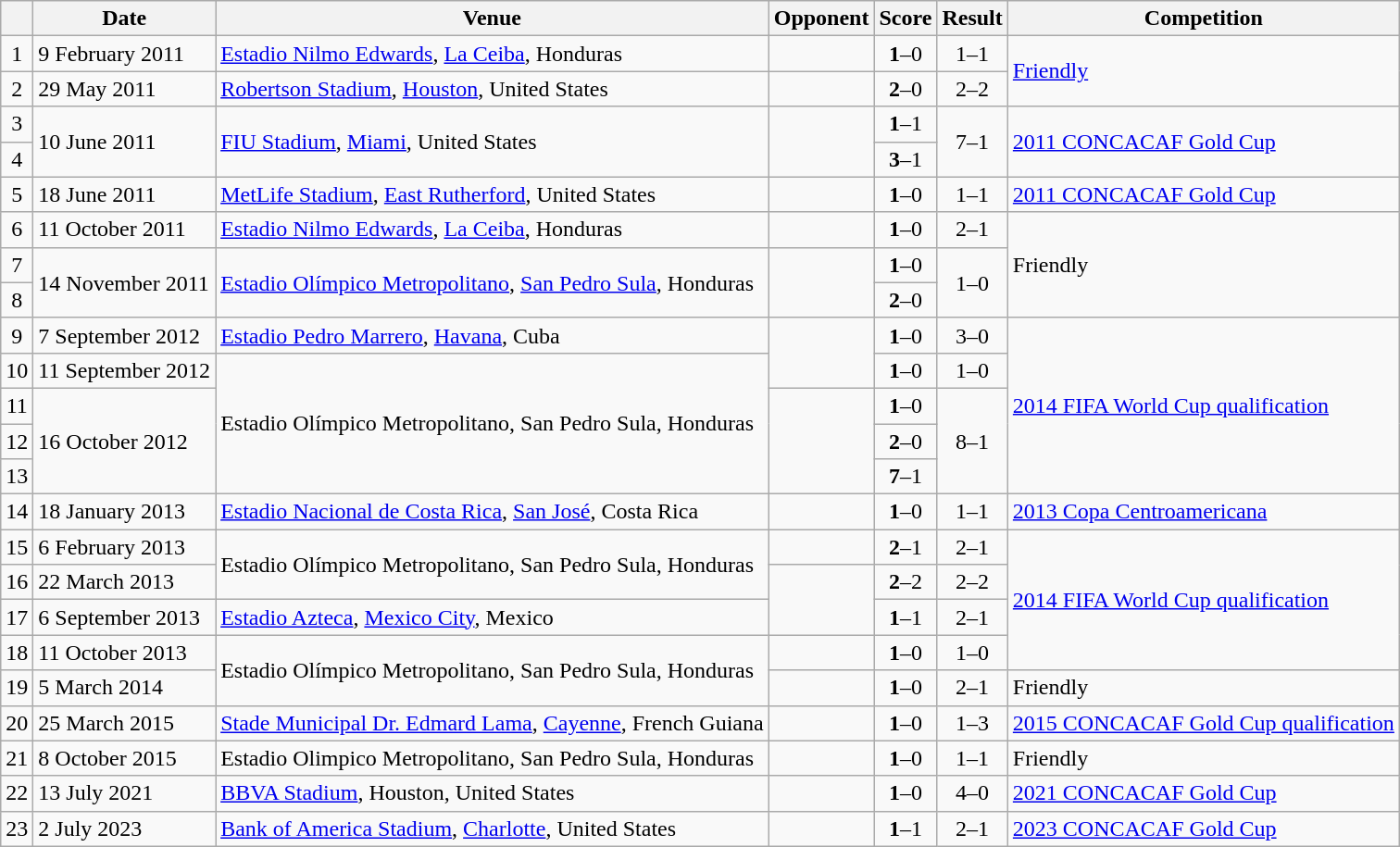<table class="wikitable">
<tr>
<th></th>
<th>Date</th>
<th>Venue</th>
<th>Opponent</th>
<th>Score</th>
<th>Result</th>
<th>Competition</th>
</tr>
<tr>
<td align=center>1</td>
<td>9 February 2011</td>
<td><a href='#'>Estadio Nilmo Edwards</a>, <a href='#'>La Ceiba</a>, Honduras</td>
<td></td>
<td align=center><strong>1</strong>–0</td>
<td align=center>1–1</td>
<td rowspan=2><a href='#'>Friendly</a></td>
</tr>
<tr>
<td align=center>2</td>
<td>29 May 2011</td>
<td><a href='#'>Robertson Stadium</a>, <a href='#'>Houston</a>, United States</td>
<td></td>
<td align=center><strong>2</strong>–0</td>
<td align=center>2–2</td>
</tr>
<tr>
<td align=center>3</td>
<td rowspan=2>10 June 2011</td>
<td rowspan=2><a href='#'>FIU Stadium</a>, <a href='#'>Miami</a>, United States</td>
<td rowspan=2></td>
<td align=center><strong>1</strong>–1</td>
<td rowspan=2 align=center>7–1</td>
<td rowspan=2><a href='#'>2011 CONCACAF Gold Cup</a></td>
</tr>
<tr>
<td align=center>4</td>
<td align=center><strong>3</strong>–1</td>
</tr>
<tr>
<td align=center>5</td>
<td>18 June 2011</td>
<td><a href='#'>MetLife Stadium</a>, <a href='#'>East Rutherford</a>, United States</td>
<td></td>
<td align=center><strong>1</strong>–0</td>
<td align=center>1–1</td>
<td><a href='#'>2011 CONCACAF Gold Cup</a></td>
</tr>
<tr>
<td align=center>6</td>
<td>11 October 2011</td>
<td><a href='#'>Estadio Nilmo Edwards</a>, <a href='#'>La Ceiba</a>, Honduras</td>
<td></td>
<td align=center><strong>1</strong>–0</td>
<td align=center>2–1</td>
<td rowspan=3>Friendly</td>
</tr>
<tr>
<td align=center>7</td>
<td rowspan=2>14 November 2011</td>
<td rowspan=2><a href='#'>Estadio Olímpico Metropolitano</a>, <a href='#'>San Pedro Sula</a>, Honduras</td>
<td rowspan=2></td>
<td align=center><strong>1</strong>–0</td>
<td rowspan=2 align=center>1–0</td>
</tr>
<tr>
<td align=center>8</td>
<td align=center><strong>2</strong>–0</td>
</tr>
<tr>
<td align=center>9</td>
<td>7 September 2012</td>
<td><a href='#'>Estadio Pedro Marrero</a>, <a href='#'>Havana</a>, Cuba</td>
<td rowspan=2></td>
<td align=center><strong>1</strong>–0</td>
<td align=center>3–0</td>
<td rowspan=5><a href='#'>2014 FIFA World Cup qualification</a></td>
</tr>
<tr>
<td align=center>10</td>
<td>11 September 2012</td>
<td rowspan=4>Estadio Olímpico Metropolitano, San Pedro Sula, Honduras</td>
<td align=center><strong>1</strong>–0</td>
<td align=center>1–0</td>
</tr>
<tr>
<td align=center>11</td>
<td rowspan=3>16 October 2012</td>
<td rowspan=3></td>
<td align=center><strong>1</strong>–0</td>
<td rowspan=3 align=center>8–1</td>
</tr>
<tr>
<td align=center>12</td>
<td align=center><strong>2</strong>–0</td>
</tr>
<tr>
<td align=center>13</td>
<td align=center><strong>7</strong>–1</td>
</tr>
<tr>
<td align=center>14</td>
<td>18 January 2013</td>
<td><a href='#'>Estadio Nacional de Costa Rica</a>, <a href='#'>San José</a>, Costa Rica</td>
<td></td>
<td align=center><strong>1</strong>–0</td>
<td align=center>1–1</td>
<td><a href='#'>2013 Copa Centroamericana</a></td>
</tr>
<tr>
<td align=center>15</td>
<td>6 February 2013</td>
<td rowspan=2>Estadio Olímpico Metropolitano, San Pedro Sula, Honduras</td>
<td></td>
<td align=center><strong>2</strong>–1</td>
<td align=center>2–1</td>
<td rowspan=4><a href='#'>2014 FIFA World Cup qualification</a></td>
</tr>
<tr>
<td align=center>16</td>
<td>22 March 2013</td>
<td rowspan=2></td>
<td align=center><strong>2</strong>–2</td>
<td align=center>2–2</td>
</tr>
<tr>
<td align=center>17</td>
<td>6 September 2013</td>
<td><a href='#'>Estadio Azteca</a>, <a href='#'>Mexico City</a>, Mexico</td>
<td align=center><strong>1</strong>–1</td>
<td align=center>2–1</td>
</tr>
<tr>
<td align=center>18</td>
<td>11 October 2013</td>
<td rowspan=2>Estadio Olímpico Metropolitano, San Pedro Sula, Honduras</td>
<td></td>
<td align=center><strong>1</strong>–0</td>
<td align=center>1–0</td>
</tr>
<tr>
<td align=center>19</td>
<td>5 March 2014</td>
<td></td>
<td align=center><strong>1</strong>–0</td>
<td align=center>2–1</td>
<td>Friendly</td>
</tr>
<tr>
<td align=center>20</td>
<td>25 March 2015</td>
<td><a href='#'>Stade Municipal Dr. Edmard Lama</a>, <a href='#'>Cayenne</a>, French Guiana</td>
<td></td>
<td align=center><strong>1</strong>–0</td>
<td align=center>1–3</td>
<td><a href='#'>2015 CONCACAF Gold Cup qualification</a></td>
</tr>
<tr>
<td align=center>21</td>
<td>8 October 2015</td>
<td>Estadio Olimpico Metropolitano, San Pedro Sula, Honduras</td>
<td></td>
<td align=center><strong>1</strong>–0</td>
<td align=center>1–1</td>
<td>Friendly</td>
</tr>
<tr>
<td align=center>22</td>
<td>13 July 2021</td>
<td><a href='#'>BBVA Stadium</a>, Houston, United States</td>
<td></td>
<td align=center><strong>1</strong>–0</td>
<td align=center>4–0</td>
<td><a href='#'>2021 CONCACAF Gold Cup</a></td>
</tr>
<tr>
<td align=center>23</td>
<td>2 July 2023</td>
<td><a href='#'>Bank of America Stadium</a>, <a href='#'>Charlotte</a>, United States</td>
<td></td>
<td align=center><strong>1</strong>–1</td>
<td align=center>2–1</td>
<td><a href='#'>2023 CONCACAF Gold Cup</a></td>
</tr>
</table>
